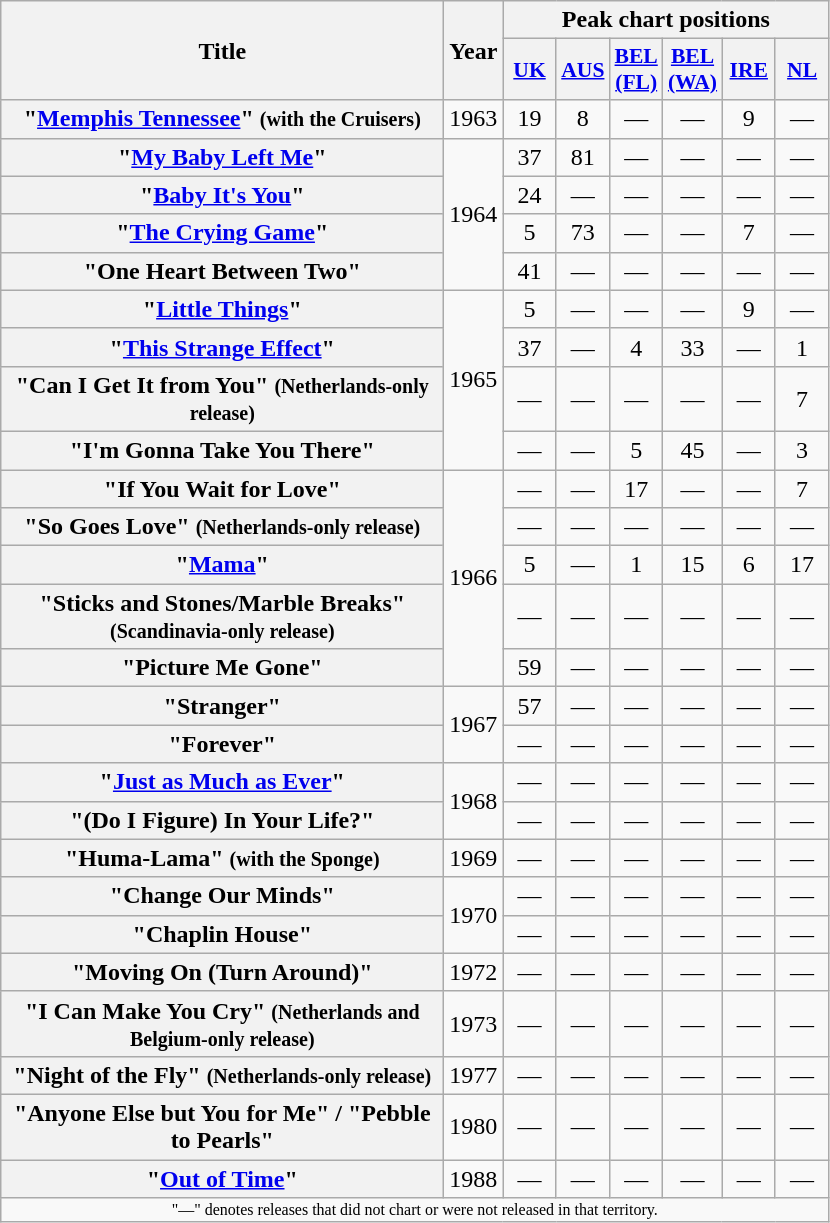<table class="wikitable plainrowheaders" style="text-align:center;">
<tr>
<th rowspan="2" scope="col" style="width:18em;">Title</th>
<th rowspan="2" scope="col" style="width:2em;">Year</th>
<th colspan="6">Peak chart positions</th>
</tr>
<tr>
<th scope="col" style="width:2em;font-size:90%;"><a href='#'>UK</a><br></th>
<th scope="col" style="width:2em;font-size:90%;"><a href='#'>AUS</a><br></th>
<th scope="col" style="width:2em;font-size:90%;"><a href='#'>BEL (FL)</a><br></th>
<th scope="col" style="width:2em;font-size:90%;"><a href='#'>BEL (WA)</a><br></th>
<th scope="col" style="width:2em;font-size:90%;"><a href='#'>IRE</a><br></th>
<th scope="col" style="width:2em;font-size:90%;"><a href='#'>NL</a><br></th>
</tr>
<tr>
<th scope="row">"<a href='#'>Memphis Tennessee</a>" <small>(with the Cruisers)</small></th>
<td>1963</td>
<td>19</td>
<td>8</td>
<td>—</td>
<td>—</td>
<td>9</td>
<td>—</td>
</tr>
<tr>
<th scope="row">"<a href='#'>My Baby Left Me</a>"</th>
<td rowspan="4">1964</td>
<td>37</td>
<td>81</td>
<td>—</td>
<td>—</td>
<td>—</td>
<td>—</td>
</tr>
<tr>
<th scope="row">"<a href='#'>Baby It's You</a>"</th>
<td>24</td>
<td>—</td>
<td>—</td>
<td>—</td>
<td>—</td>
<td>—</td>
</tr>
<tr>
<th scope="row">"<a href='#'>The Crying Game</a>"</th>
<td>5</td>
<td>73</td>
<td>—</td>
<td>—</td>
<td>7</td>
<td>—</td>
</tr>
<tr>
<th scope="row">"One Heart Between Two"</th>
<td>41</td>
<td>—</td>
<td>—</td>
<td>—</td>
<td>—</td>
<td>—</td>
</tr>
<tr>
<th scope="row">"<a href='#'>Little Things</a>"</th>
<td rowspan="4">1965</td>
<td>5</td>
<td>—</td>
<td>—</td>
<td>—</td>
<td>9</td>
<td>—</td>
</tr>
<tr>
<th scope="row">"<a href='#'>This Strange Effect</a>"</th>
<td>37</td>
<td>—</td>
<td>4</td>
<td>33</td>
<td>—</td>
<td>1</td>
</tr>
<tr>
<th scope="row">"Can I Get It from You" <small>(Netherlands-only release)</small></th>
<td>—</td>
<td>—</td>
<td>—</td>
<td>—</td>
<td>—</td>
<td>7</td>
</tr>
<tr>
<th scope="row">"I'm Gonna Take You There"</th>
<td>—</td>
<td>—</td>
<td>5</td>
<td>45</td>
<td>—</td>
<td>3</td>
</tr>
<tr>
<th scope="row">"If You Wait for Love"</th>
<td rowspan="5">1966</td>
<td>—</td>
<td>—</td>
<td>17</td>
<td>—</td>
<td>—</td>
<td>7</td>
</tr>
<tr>
<th scope="row">"So Goes Love" <small>(Netherlands-only release)</small></th>
<td>—</td>
<td>—</td>
<td>—</td>
<td>—</td>
<td>—</td>
<td>—</td>
</tr>
<tr>
<th scope="row">"<a href='#'>Mama</a>"</th>
<td>5</td>
<td>—</td>
<td>1</td>
<td>15</td>
<td>6</td>
<td>17</td>
</tr>
<tr>
<th scope="row">"Sticks and Stones/Marble Breaks" <small>(Scandinavia-only release)</small></th>
<td>—</td>
<td>—</td>
<td>—</td>
<td>—</td>
<td>—</td>
<td>—</td>
</tr>
<tr>
<th scope="row">"Picture Me Gone"</th>
<td>59</td>
<td>—</td>
<td>—</td>
<td>—</td>
<td>—</td>
<td>—</td>
</tr>
<tr>
<th scope="row">"Stranger"</th>
<td rowspan="2">1967</td>
<td>57</td>
<td>—</td>
<td>—</td>
<td>—</td>
<td>—</td>
<td>—</td>
</tr>
<tr>
<th scope="row">"Forever"</th>
<td>—</td>
<td>—</td>
<td>—</td>
<td>—</td>
<td>—</td>
<td>—</td>
</tr>
<tr>
<th scope="row">"<a href='#'>Just as Much as Ever</a>"</th>
<td rowspan="2">1968</td>
<td>—</td>
<td>—</td>
<td>—</td>
<td>—</td>
<td>—</td>
<td>—</td>
</tr>
<tr>
<th scope="row">"(Do I Figure) In Your Life?"</th>
<td>—</td>
<td>—</td>
<td>—</td>
<td>—</td>
<td>—</td>
<td>—</td>
</tr>
<tr>
<th scope="row">"Huma-Lama" <small>(with the Sponge)</small></th>
<td>1969</td>
<td>—</td>
<td>—</td>
<td>—</td>
<td>—</td>
<td>—</td>
<td>—</td>
</tr>
<tr>
<th scope="row">"Change Our Minds"</th>
<td rowspan="2">1970</td>
<td>—</td>
<td>—</td>
<td>—</td>
<td>—</td>
<td>—</td>
<td>—</td>
</tr>
<tr>
<th scope="row">"Chaplin House"</th>
<td>—</td>
<td>—</td>
<td>—</td>
<td>—</td>
<td>—</td>
<td>—</td>
</tr>
<tr>
<th scope="row">"Moving On (Turn Around)"</th>
<td>1972</td>
<td>—</td>
<td>—</td>
<td>—</td>
<td>—</td>
<td>—</td>
<td>—</td>
</tr>
<tr>
<th scope="row">"I Can Make You Cry" <small>(Netherlands and Belgium-only release)</small></th>
<td>1973</td>
<td>—</td>
<td>—</td>
<td>—</td>
<td>—</td>
<td>—</td>
<td>—</td>
</tr>
<tr>
<th scope="row">"Night of the Fly" <small>(Netherlands-only release)</small></th>
<td>1977</td>
<td>—</td>
<td>—</td>
<td>—</td>
<td>—</td>
<td>—</td>
<td>—</td>
</tr>
<tr>
<th scope="row">"Anyone Else but You for Me" / "Pebble to Pearls"</th>
<td>1980</td>
<td>—</td>
<td>—</td>
<td>—</td>
<td>—</td>
<td>—</td>
<td>—</td>
</tr>
<tr>
<th scope="row">"<a href='#'>Out of Time</a>"</th>
<td>1988</td>
<td>—</td>
<td>—</td>
<td>—</td>
<td>—</td>
<td>—</td>
<td>—</td>
</tr>
<tr>
<td colspan="8" style="font-size:8pt">"—" denotes releases that did not chart or were not released in that territory.</td>
</tr>
</table>
